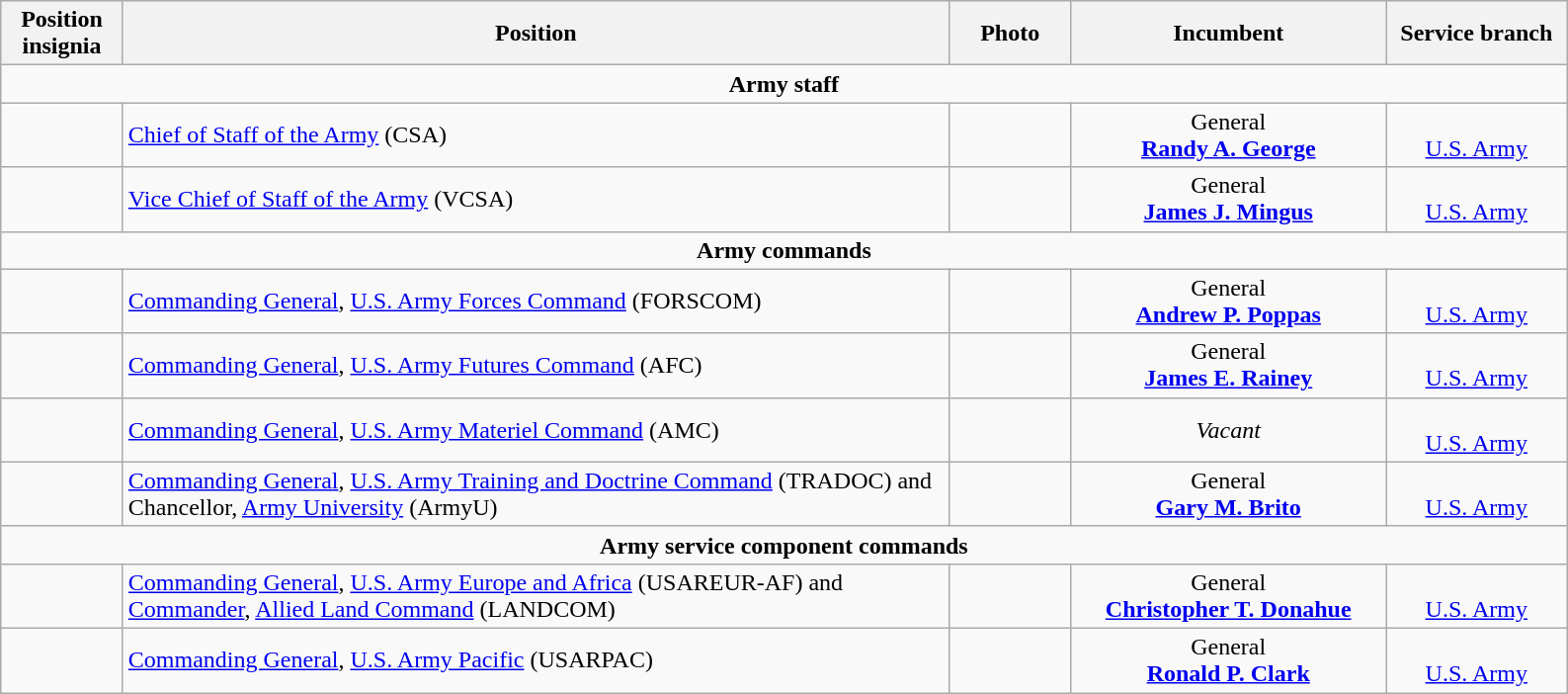<table class="wikitable">
<tr>
<th width="75" style="text-align:center">Position insignia</th>
<th width="550" style="text-align:center">Position</th>
<th width="75" style="text-align:center">Photo</th>
<th width="205" style="text-align:center">Incumbent</th>
<th width="115" style="text-align:center">Service branch</th>
</tr>
<tr>
<td colspan="5" style="text-align:center"><strong>Army staff</strong></td>
</tr>
<tr>
<td></td>
<td><a href='#'>Chief of Staff of the Army</a> (CSA)</td>
<td></td>
<td style="text-align:center">General<br><strong><a href='#'>Randy A. George</a></strong></td>
<td style="text-align:center"><br><a href='#'>U.S. Army</a></td>
</tr>
<tr>
<td></td>
<td><a href='#'>Vice Chief of Staff of the Army</a> (VCSA)</td>
<td></td>
<td style="text-align:center">General<br><strong><a href='#'>James J. Mingus</a></strong></td>
<td style="text-align:center"><br><a href='#'>U.S. Army</a></td>
</tr>
<tr>
<td colspan="5" style="text-align:center"><strong>Army commands</strong></td>
</tr>
<tr>
<td></td>
<td><a href='#'>Commanding General</a>, <a href='#'>U.S. Army Forces Command</a> (FORSCOM)</td>
<td></td>
<td style="text-align:center">General<br><strong><a href='#'>Andrew P. Poppas</a></strong></td>
<td style="text-align:center"><br><a href='#'>U.S. Army</a></td>
</tr>
<tr>
<td></td>
<td><a href='#'>Commanding General</a>, <a href='#'>U.S. Army Futures Command</a> (AFC)</td>
<td></td>
<td style="text-align:center">General<br><strong><a href='#'>James E. Rainey</a></strong></td>
<td style="text-align:center"><br><a href='#'>U.S. Army</a></td>
</tr>
<tr>
<td></td>
<td><a href='#'>Commanding General</a>, <a href='#'>U.S. Army Materiel Command</a> (AMC)</td>
<td></td>
<td style="text-align:center"><em>Vacant</em></td>
<td style="text-align:center"><br><a href='#'>U.S. Army</a></td>
</tr>
<tr>
<td> </td>
<td><a href='#'>Commanding General</a>, <a href='#'>U.S. Army Training and Doctrine Command</a> (TRADOC) and<br>Chancellor, <a href='#'>Army University</a> (ArmyU)</td>
<td></td>
<td style="text-align:center">General<br><strong><a href='#'>Gary M. Brito</a></strong></td>
<td style="text-align:center"><br><a href='#'>U.S. Army</a></td>
</tr>
<tr>
<td colspan="5" style="text-align:center"><strong>Army service component commands</strong></td>
</tr>
<tr>
<td> </td>
<td><a href='#'>Commanding General</a>, <a href='#'>U.S. Army Europe and Africa</a> (USAREUR-AF) and<br><a href='#'>Commander</a>, <a href='#'>Allied Land Command</a> (LANDCOM)</td>
<td></td>
<td style="text-align:center">General<br><strong><a href='#'>Christopher T. Donahue</a></strong></td>
<td style="text-align:center"><br><a href='#'>U.S. Army</a></td>
</tr>
<tr>
<td></td>
<td><a href='#'>Commanding General</a>, <a href='#'>U.S. Army Pacific</a> (USARPAC)</td>
<td></td>
<td style="text-align:center">General<br><strong><a href='#'>Ronald P. Clark</a></strong></td>
<td style="text-align:center"><br><a href='#'>U.S. Army</a></td>
</tr>
</table>
